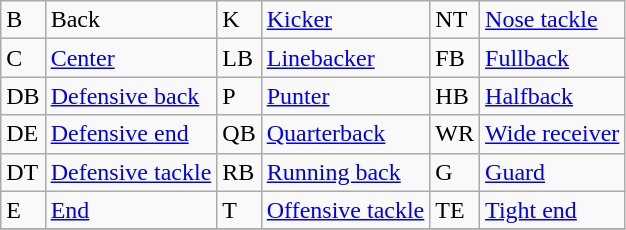<table class="wikitable">
<tr>
<td>B</td>
<td>Back</td>
<td>K</td>
<td><a href='#'>Kicker</a></td>
<td>NT</td>
<td><a href='#'>Nose tackle</a></td>
</tr>
<tr>
<td>C</td>
<td><a href='#'>Center</a></td>
<td>LB</td>
<td><a href='#'>Linebacker</a></td>
<td>FB</td>
<td><a href='#'>Fullback</a></td>
</tr>
<tr>
<td>DB</td>
<td><a href='#'>Defensive back</a></td>
<td>P</td>
<td><a href='#'>Punter</a></td>
<td>HB</td>
<td><a href='#'>Halfback</a></td>
</tr>
<tr>
<td>DE</td>
<td><a href='#'>Defensive end</a></td>
<td>QB</td>
<td><a href='#'>Quarterback</a></td>
<td>WR</td>
<td><a href='#'>Wide receiver</a></td>
</tr>
<tr>
<td>DT</td>
<td><a href='#'>Defensive tackle</a></td>
<td>RB</td>
<td><a href='#'>Running back</a></td>
<td>G</td>
<td><a href='#'>Guard</a></td>
</tr>
<tr>
<td>E</td>
<td><a href='#'>End</a></td>
<td>T</td>
<td><a href='#'>Offensive tackle</a></td>
<td>TE</td>
<td><a href='#'>Tight end</a></td>
</tr>
<tr>
</tr>
</table>
